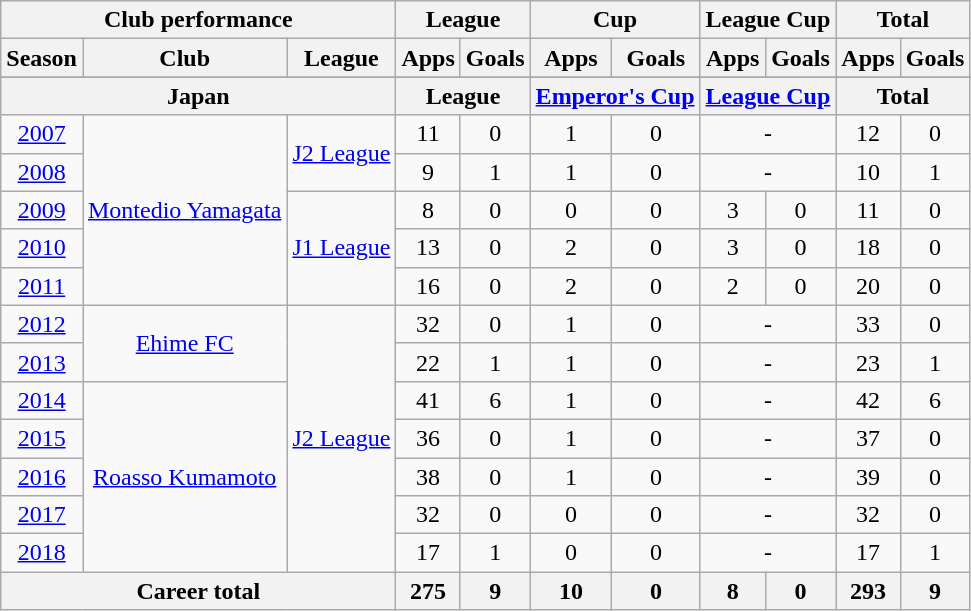<table class="wikitable" style="text-align:center">
<tr>
<th colspan=3>Club performance</th>
<th colspan=2>League</th>
<th colspan=2>Cup</th>
<th colspan=2>League Cup</th>
<th colspan=2>Total</th>
</tr>
<tr>
<th>Season</th>
<th>Club</th>
<th>League</th>
<th>Apps</th>
<th>Goals</th>
<th>Apps</th>
<th>Goals</th>
<th>Apps</th>
<th>Goals</th>
<th>Apps</th>
<th>Goals</th>
</tr>
<tr>
</tr>
<tr>
<th colspan=3>Japan</th>
<th colspan=2>League</th>
<th colspan=2><a href='#'>Emperor's Cup</a></th>
<th colspan=2><a href='#'>League Cup</a></th>
<th colspan=2>Total</th>
</tr>
<tr>
<td><a href='#'>2007</a></td>
<td rowspan="5"><a href='#'>Montedio Yamagata</a></td>
<td rowspan="2"><a href='#'>J2 League</a></td>
<td>11</td>
<td>0</td>
<td>1</td>
<td>0</td>
<td colspan="2">-</td>
<td>12</td>
<td>0</td>
</tr>
<tr>
<td><a href='#'>2008</a></td>
<td>9</td>
<td>1</td>
<td>1</td>
<td>0</td>
<td colspan="2">-</td>
<td>10</td>
<td>1</td>
</tr>
<tr>
<td><a href='#'>2009</a></td>
<td rowspan="3"><a href='#'>J1 League</a></td>
<td>8</td>
<td>0</td>
<td>0</td>
<td>0</td>
<td>3</td>
<td>0</td>
<td>11</td>
<td>0</td>
</tr>
<tr>
<td><a href='#'>2010</a></td>
<td>13</td>
<td>0</td>
<td>2</td>
<td>0</td>
<td>3</td>
<td>0</td>
<td>18</td>
<td>0</td>
</tr>
<tr>
<td><a href='#'>2011</a></td>
<td>16</td>
<td>0</td>
<td>2</td>
<td>0</td>
<td>2</td>
<td>0</td>
<td>20</td>
<td>0</td>
</tr>
<tr>
<td><a href='#'>2012</a></td>
<td rowspan="2"><a href='#'>Ehime FC</a></td>
<td rowspan="7"><a href='#'>J2 League</a></td>
<td>32</td>
<td>0</td>
<td>1</td>
<td>0</td>
<td colspan="2">-</td>
<td>33</td>
<td>0</td>
</tr>
<tr>
<td><a href='#'>2013</a></td>
<td>22</td>
<td>1</td>
<td>1</td>
<td>0</td>
<td colspan="2">-</td>
<td>23</td>
<td>1</td>
</tr>
<tr>
<td><a href='#'>2014</a></td>
<td rowspan="5"><a href='#'>Roasso Kumamoto</a></td>
<td>41</td>
<td>6</td>
<td>1</td>
<td>0</td>
<td colspan="2">-</td>
<td>42</td>
<td>6</td>
</tr>
<tr>
<td><a href='#'>2015</a></td>
<td>36</td>
<td>0</td>
<td>1</td>
<td>0</td>
<td colspan="2">-</td>
<td>37</td>
<td>0</td>
</tr>
<tr>
<td><a href='#'>2016</a></td>
<td>38</td>
<td>0</td>
<td>1</td>
<td>0</td>
<td colspan="2">-</td>
<td>39</td>
<td>0</td>
</tr>
<tr>
<td><a href='#'>2017</a></td>
<td>32</td>
<td>0</td>
<td>0</td>
<td>0</td>
<td colspan="2">-</td>
<td>32</td>
<td>0</td>
</tr>
<tr>
<td><a href='#'>2018</a></td>
<td>17</td>
<td>1</td>
<td>0</td>
<td>0</td>
<td colspan="2">-</td>
<td>17</td>
<td>1</td>
</tr>
<tr>
<th colspan=3>Career total</th>
<th>275</th>
<th>9</th>
<th>10</th>
<th>0</th>
<th>8</th>
<th>0</th>
<th>293</th>
<th>9</th>
</tr>
</table>
